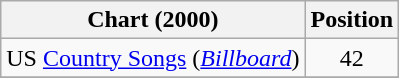<table class="wikitable sortable">
<tr>
<th scope="col">Chart (2000)</th>
<th scope="col">Position</th>
</tr>
<tr>
<td>US <a href='#'>Country Songs</a> (<em><a href='#'>Billboard</a></em>)</td>
<td align="center">42</td>
</tr>
<tr>
</tr>
</table>
